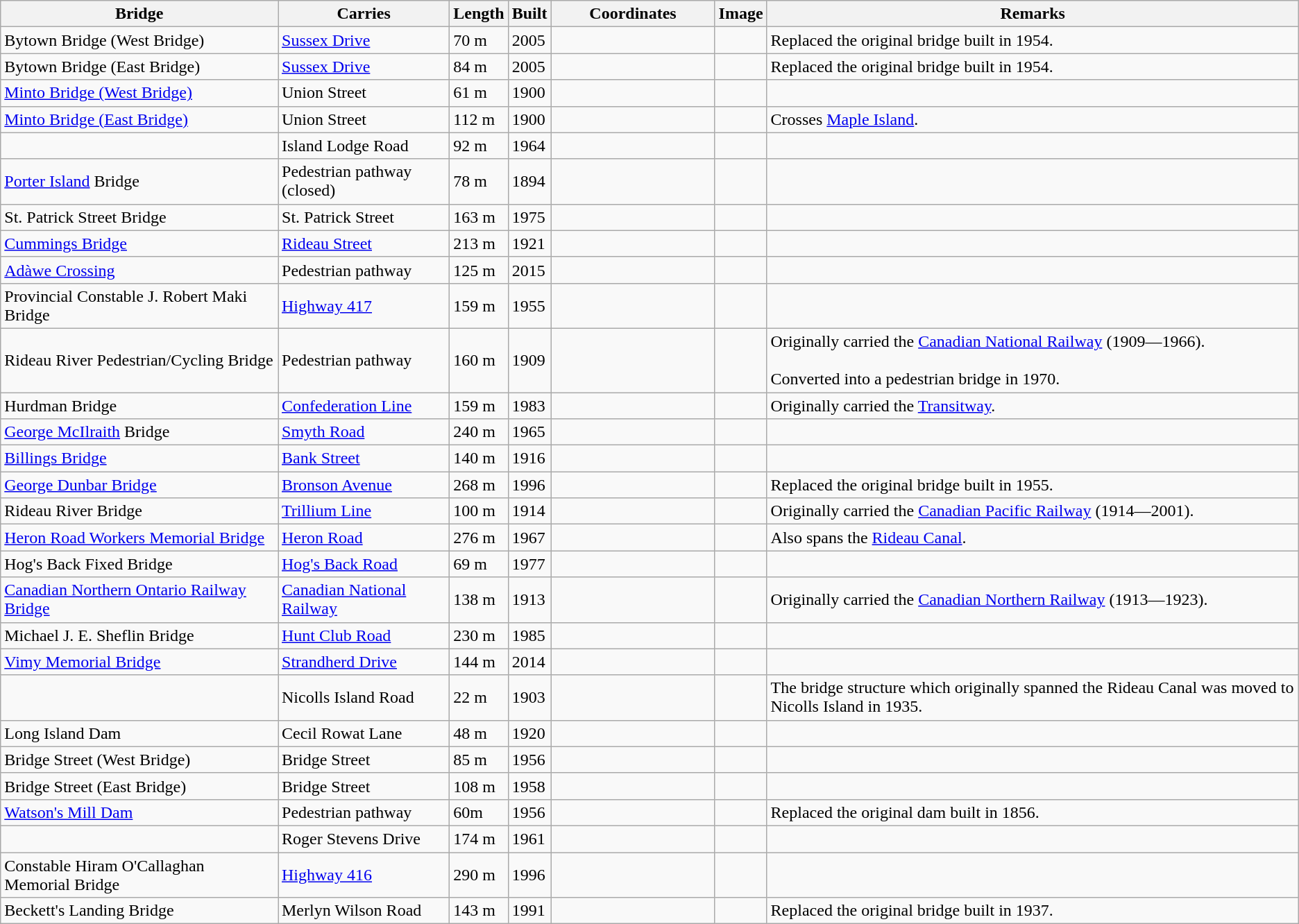<table class="wikitable sortable">
<tr>
<th>Bridge</th>
<th>Carries</th>
<th>Length</th>
<th>Built</th>
<th width=150px>Coordinates</th>
<th>Image</th>
<th>Remarks</th>
</tr>
<tr>
<td>Bytown Bridge (West Bridge)</td>
<td><a href='#'>Sussex Drive</a></td>
<td>70 m</td>
<td>2005</td>
<td></td>
<td></td>
<td>Replaced the original bridge built in 1954.</td>
</tr>
<tr>
<td>Bytown Bridge (East Bridge)</td>
<td><a href='#'>Sussex Drive</a></td>
<td>84 m</td>
<td>2005</td>
<td></td>
<td></td>
<td>Replaced the original bridge built in 1954.</td>
</tr>
<tr>
<td><a href='#'>Minto Bridge (West Bridge)</a></td>
<td>Union Street</td>
<td>61 m <small></small></td>
<td>1900</td>
<td></td>
<td></td>
<td></td>
</tr>
<tr>
<td><a href='#'>Minto Bridge (East Bridge)</a></td>
<td>Union Street</td>
<td>112 m</td>
<td>1900</td>
<td></td>
<td></td>
<td>Crosses <a href='#'>Maple Island</a>.</td>
</tr>
<tr>
<td></td>
<td>Island Lodge Road</td>
<td>92 m</td>
<td>1964</td>
<td></td>
<td></td>
<td></td>
</tr>
<tr>
<td><a href='#'>Porter Island</a> Bridge</td>
<td>Pedestrian pathway (closed)</td>
<td>78 m</td>
<td>1894</td>
<td></td>
<td></td>
<td></td>
</tr>
<tr>
<td>St. Patrick Street Bridge</td>
<td>St. Patrick Street</td>
<td>163 m</td>
<td>1975</td>
<td></td>
<td></td>
<td></td>
</tr>
<tr>
<td><a href='#'>Cummings Bridge</a></td>
<td><a href='#'>Rideau Street</a></td>
<td>213 m</td>
<td>1921</td>
<td></td>
<td></td>
<td></td>
</tr>
<tr>
<td><a href='#'>Adàwe Crossing</a></td>
<td>Pedestrian pathway</td>
<td>125 m</td>
<td>2015</td>
<td></td>
<td></td>
<td></td>
</tr>
<tr>
<td>Provincial Constable J. Robert Maki Bridge</td>
<td><a href='#'>Highway 417</a></td>
<td>159 m</td>
<td>1955</td>
<td></td>
<td></td>
<td></td>
</tr>
<tr>
<td>Rideau River Pedestrian/Cycling Bridge</td>
<td>Pedestrian pathway</td>
<td>160 m</td>
<td>1909</td>
<td></td>
<td></td>
<td>Originally carried the <a href='#'>Canadian National Railway</a> (1909—1966).<br><br>Converted into a pedestrian bridge in 1970.</td>
</tr>
<tr>
<td>Hurdman Bridge</td>
<td><a href='#'>Confederation Line</a></td>
<td>159 m</td>
<td>1983</td>
<td></td>
<td></td>
<td>Originally carried the <a href='#'>Transitway</a>.</td>
</tr>
<tr>
<td><a href='#'>George McIlraith</a> Bridge</td>
<td><a href='#'>Smyth Road</a></td>
<td>240 m</td>
<td>1965</td>
<td></td>
<td></td>
<td></td>
</tr>
<tr>
<td><a href='#'>Billings Bridge</a></td>
<td><a href='#'>Bank Street</a></td>
<td>140 m</td>
<td>1916</td>
<td></td>
<td></td>
<td></td>
</tr>
<tr>
<td><a href='#'>George Dunbar Bridge</a></td>
<td><a href='#'>Bronson Avenue</a></td>
<td>268 m</td>
<td>1996</td>
<td></td>
<td></td>
<td>Replaced the original bridge built in 1955.</td>
</tr>
<tr>
<td>Rideau River Bridge</td>
<td><a href='#'>Trillium Line</a></td>
<td>100 m</td>
<td>1914</td>
<td></td>
<td></td>
<td>Originally carried the <a href='#'>Canadian Pacific Railway</a> (1914—2001).</td>
</tr>
<tr>
<td><a href='#'>Heron Road Workers Memorial Bridge</a></td>
<td><a href='#'>Heron Road</a></td>
<td>276 m</td>
<td>1967</td>
<td></td>
<td></td>
<td>Also spans the <a href='#'>Rideau Canal</a>.</td>
</tr>
<tr>
<td>Hog's Back Fixed Bridge</td>
<td><a href='#'>Hog's Back Road</a></td>
<td>69 m</td>
<td>1977</td>
<td></td>
<td></td>
<td></td>
</tr>
<tr>
<td><a href='#'>Canadian Northern Ontario Railway Bridge</a></td>
<td><a href='#'>Canadian National Railway</a></td>
<td>138 m</td>
<td>1913</td>
<td></td>
<td></td>
<td>Originally carried the <a href='#'>Canadian Northern Railway</a> (1913—1923).</td>
</tr>
<tr>
<td>Michael J. E. Sheflin Bridge</td>
<td><a href='#'>Hunt Club Road</a></td>
<td>230 m</td>
<td>1985</td>
<td></td>
<td></td>
<td></td>
</tr>
<tr>
<td><a href='#'>Vimy Memorial Bridge</a></td>
<td><a href='#'>Strandherd Drive</a></td>
<td>144 m</td>
<td>2014</td>
<td></td>
<td></td>
<td></td>
</tr>
<tr>
<td></td>
<td>Nicolls Island Road</td>
<td>22 m</td>
<td>1903</td>
<td></td>
<td></td>
<td>The bridge structure which originally spanned the Rideau Canal was moved to Nicolls Island in 1935.</td>
</tr>
<tr>
<td>Long Island Dam</td>
<td>Cecil Rowat Lane</td>
<td>48 m</td>
<td>1920</td>
<td></td>
<td></td>
<td></td>
</tr>
<tr>
<td>Bridge Street (West Bridge)</td>
<td>Bridge Street</td>
<td>85 m</td>
<td>1956</td>
<td></td>
<td></td>
<td></td>
</tr>
<tr>
<td>Bridge Street (East Bridge)</td>
<td>Bridge Street</td>
<td>108 m</td>
<td>1958</td>
<td></td>
<td></td>
<td></td>
</tr>
<tr>
<td><a href='#'>Watson's Mill Dam</a></td>
<td>Pedestrian pathway</td>
<td>60m</td>
<td>1956</td>
<td></td>
<td></td>
<td>Replaced the original dam built in 1856.</td>
</tr>
<tr>
<td></td>
<td>Roger Stevens Drive</td>
<td>174 m</td>
<td>1961</td>
<td></td>
<td></td>
<td></td>
</tr>
<tr>
<td>Constable Hiram O'Callaghan Memorial Bridge</td>
<td><a href='#'>Highway 416</a></td>
<td>290 m</td>
<td>1996</td>
<td></td>
<td></td>
<td></td>
</tr>
<tr>
<td>Beckett's Landing Bridge</td>
<td>Merlyn Wilson Road</td>
<td>143 m</td>
<td>1991</td>
<td></td>
<td></td>
<td>Replaced the original bridge built in 1937.</td>
</tr>
</table>
